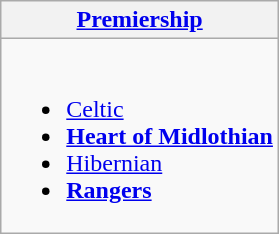<table class="wikitable" style="text-align:left">
<tr>
<th><a href='#'>Premiership</a></th>
</tr>
<tr>
<td valign=top><br><ul><li><a href='#'>Celtic</a></li><li><strong><a href='#'>Heart of Midlothian</a></strong></li><li><a href='#'>Hibernian</a></li><li><strong><a href='#'>Rangers</a></strong></li></ul></td>
</tr>
</table>
